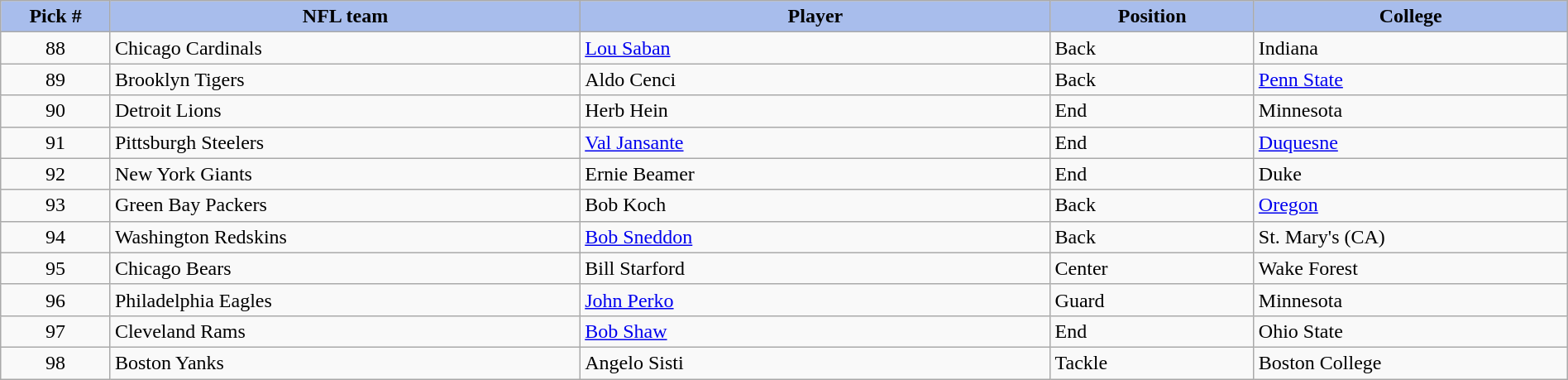<table class="wikitable sortable sortable" style="width: 100%">
<tr>
<th style="background:#A8BDEC;" width=7%>Pick #</th>
<th width=30% style="background:#A8BDEC;">NFL team</th>
<th width=30% style="background:#A8BDEC;">Player</th>
<th width=13% style="background:#A8BDEC;">Position</th>
<th style="background:#A8BDEC;">College</th>
</tr>
<tr>
<td align=center>88</td>
<td>Chicago Cardinals</td>
<td><a href='#'>Lou Saban</a></td>
<td>Back</td>
<td>Indiana</td>
</tr>
<tr>
<td align=center>89</td>
<td>Brooklyn Tigers</td>
<td>Aldo Cenci</td>
<td>Back</td>
<td><a href='#'>Penn State</a></td>
</tr>
<tr>
<td align=center>90</td>
<td>Detroit Lions</td>
<td>Herb Hein</td>
<td>End</td>
<td>Minnesota</td>
</tr>
<tr>
<td align=center>91</td>
<td>Pittsburgh Steelers</td>
<td><a href='#'>Val Jansante</a></td>
<td>End</td>
<td><a href='#'>Duquesne</a></td>
</tr>
<tr>
<td align=center>92</td>
<td>New York Giants</td>
<td>Ernie Beamer</td>
<td>End</td>
<td>Duke</td>
</tr>
<tr>
<td align=center>93</td>
<td>Green Bay Packers</td>
<td>Bob Koch</td>
<td>Back</td>
<td><a href='#'>Oregon</a></td>
</tr>
<tr>
<td align=center>94</td>
<td>Washington Redskins</td>
<td><a href='#'>Bob Sneddon</a></td>
<td>Back</td>
<td>St. Mary's (CA)</td>
</tr>
<tr>
<td align=center>95</td>
<td>Chicago Bears</td>
<td>Bill Starford</td>
<td>Center</td>
<td>Wake Forest</td>
</tr>
<tr>
<td align=center>96</td>
<td>Philadelphia Eagles</td>
<td><a href='#'>John Perko</a></td>
<td>Guard</td>
<td>Minnesota</td>
</tr>
<tr>
<td align=center>97</td>
<td>Cleveland Rams</td>
<td><a href='#'>Bob Shaw</a></td>
<td>End</td>
<td>Ohio State</td>
</tr>
<tr>
<td align=center>98</td>
<td>Boston Yanks</td>
<td>Angelo Sisti</td>
<td>Tackle</td>
<td>Boston College</td>
</tr>
</table>
